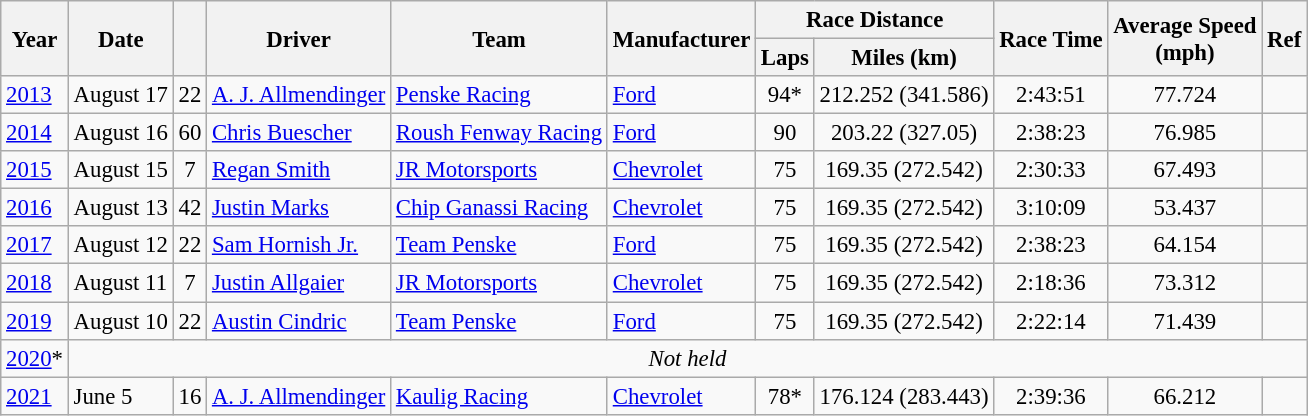<table class="wikitable" style="font-size: 95%;">
<tr>
<th rowspan="2">Year</th>
<th rowspan="2">Date</th>
<th rowspan="2"></th>
<th rowspan="2">Driver</th>
<th rowspan="2">Team</th>
<th rowspan="2">Manufacturer</th>
<th colspan="2">Race Distance</th>
<th rowspan="2">Race Time</th>
<th rowspan="2">Average Speed<br>(mph)</th>
<th rowspan="2">Ref</th>
</tr>
<tr>
<th>Laps</th>
<th>Miles (km)</th>
</tr>
<tr>
<td><a href='#'>2013</a></td>
<td>August 17</td>
<td align="center">22</td>
<td><a href='#'>A. J. Allmendinger</a></td>
<td><a href='#'>Penske Racing</a></td>
<td><a href='#'>Ford</a></td>
<td style="text-align:center;">94*</td>
<td style="text-align:center;">212.252 (341.586)</td>
<td style="text-align:center;">2:43:51</td>
<td style="text-align:center;">77.724</td>
<td style="text-align:center;"></td>
</tr>
<tr>
<td><a href='#'>2014</a></td>
<td>August 16</td>
<td align="center">60</td>
<td><a href='#'>Chris Buescher</a></td>
<td><a href='#'>Roush Fenway Racing</a></td>
<td><a href='#'>Ford</a></td>
<td style="text-align:center;">90</td>
<td style="text-align:center;">203.22 (327.05)</td>
<td style="text-align:center;">2:38:23</td>
<td style="text-align:center;">76.985</td>
<td style="text-align:center;"></td>
</tr>
<tr>
<td><a href='#'>2015</a></td>
<td>August 15</td>
<td align="center">7</td>
<td><a href='#'>Regan Smith</a></td>
<td><a href='#'>JR Motorsports</a></td>
<td><a href='#'>Chevrolet</a></td>
<td style="text-align:center;">75</td>
<td style="text-align:center;">169.35 (272.542)</td>
<td style="text-align:center;">2:30:33</td>
<td style="text-align:center;">67.493</td>
<td style="text-align:center;"></td>
</tr>
<tr>
<td><a href='#'>2016</a></td>
<td>August 13</td>
<td align="center">42</td>
<td><a href='#'>Justin Marks</a></td>
<td><a href='#'>Chip Ganassi Racing</a></td>
<td><a href='#'>Chevrolet</a></td>
<td style="text-align:center;">75</td>
<td style="text-align:center;">169.35 (272.542)</td>
<td style="text-align:center;">3:10:09</td>
<td style="text-align:center;">53.437</td>
<td style="text-align:center;"></td>
</tr>
<tr>
<td><a href='#'>2017</a></td>
<td>August 12</td>
<td align="center">22</td>
<td><a href='#'>Sam Hornish Jr.</a></td>
<td><a href='#'>Team Penske</a></td>
<td><a href='#'>Ford</a></td>
<td style="text-align:center;">75</td>
<td style="text-align:center;">169.35 (272.542)</td>
<td style="text-align:center;">2:38:23</td>
<td style="text-align:center;">64.154</td>
<td style="text-align:center;"></td>
</tr>
<tr>
<td><a href='#'>2018</a></td>
<td>August 11</td>
<td align="center">7</td>
<td><a href='#'>Justin Allgaier</a></td>
<td><a href='#'>JR Motorsports</a></td>
<td><a href='#'>Chevrolet</a></td>
<td style="text-align:center;">75</td>
<td style="text-align:center;">169.35 (272.542)</td>
<td style="text-align:center;">2:18:36</td>
<td style="text-align:center;">73.312</td>
<td style="text-align:center;"></td>
</tr>
<tr>
<td><a href='#'>2019</a></td>
<td>August 10</td>
<td align="center">22</td>
<td><a href='#'>Austin Cindric</a></td>
<td><a href='#'>Team Penske</a></td>
<td><a href='#'>Ford</a></td>
<td style="text-align:center;">75</td>
<td style="text-align:center;">169.35 (272.542)</td>
<td style="text-align:center;">2:22:14</td>
<td style="text-align:center;">71.439</td>
<td style="text-align:center;"></td>
</tr>
<tr>
<td><a href='#'>2020</a>*</td>
<td colspan=11 align=center><em>Not held</em></td>
</tr>
<tr>
<td><a href='#'>2021</a></td>
<td>June 5</td>
<td align="center">16</td>
<td><a href='#'>A. J. Allmendinger</a></td>
<td><a href='#'>Kaulig Racing</a></td>
<td><a href='#'>Chevrolet</a></td>
<td style="text-align:center;">78*</td>
<td style="text-align:center;">176.124 (283.443)</td>
<td style="text-align:center;">2:39:36</td>
<td style="text-align:center;">66.212</td>
<td style="text-align:center;"></td>
</tr>
</table>
